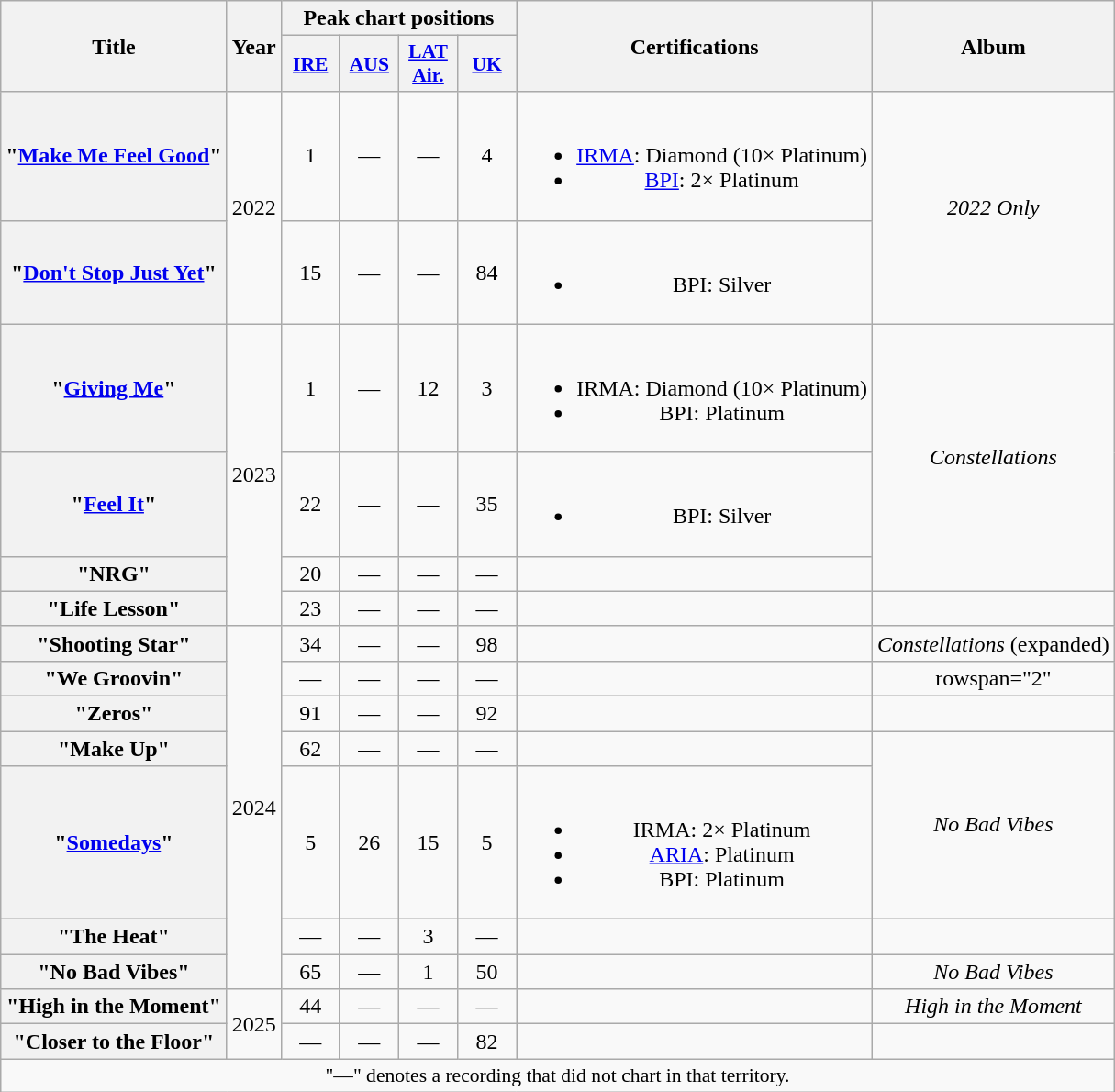<table class="wikitable plainrowheaders" style="text-align:center;">
<tr>
<th scope="col" rowspan="2">Title</th>
<th scope="col" rowspan="2">Year</th>
<th scope="col" colspan="4">Peak chart positions</th>
<th scope="col" rowspan="2">Certifications</th>
<th scope="col" rowspan="2">Album</th>
</tr>
<tr>
<th scope="col" style="width:2.5em;font-size:90%;"><a href='#'>IRE</a><br></th>
<th scope="col" style="width:2.5em;font-size:90%;"><a href='#'>AUS</a><br></th>
<th scope="col" style="width:2.5em;font-size:90%;"><a href='#'>LAT<br>Air.</a><br></th>
<th scope="col" style="width:2.5em;font-size:90%;"><a href='#'>UK</a><br></th>
</tr>
<tr>
<th scope="row">"<a href='#'>Make Me Feel Good</a>"<br></th>
<td rowspan="2">2022</td>
<td>1</td>
<td>—</td>
<td>—</td>
<td>4</td>
<td><br><ul><li><a href='#'>IRMA</a>: Diamond (10× Platinum)</li><li><a href='#'>BPI</a>: 2× Platinum</li></ul></td>
<td rowspan="2"><em>2022 Only</em></td>
</tr>
<tr>
<th scope="row">"<a href='#'>Don't Stop Just Yet</a>"<br></th>
<td>15</td>
<td>—</td>
<td>—</td>
<td>84</td>
<td><br><ul><li>BPI: Silver</li></ul></td>
</tr>
<tr>
<th scope="row">"<a href='#'>Giving Me</a>"</th>
<td rowspan="4">2023</td>
<td>1</td>
<td>—</td>
<td>12</td>
<td>3</td>
<td><br><ul><li>IRMA: Diamond (10× Platinum)</li><li>BPI: Platinum</li></ul></td>
<td rowspan="3"><em>Constellations</em></td>
</tr>
<tr>
<th scope="row">"<a href='#'>Feel It</a>"</th>
<td>22</td>
<td>—</td>
<td>—</td>
<td>35</td>
<td><br><ul><li>BPI: Silver</li></ul></td>
</tr>
<tr>
<th scope="row">"NRG"</th>
<td>20</td>
<td>—</td>
<td>—</td>
<td>—</td>
<td></td>
</tr>
<tr>
<th scope="row">"Life Lesson"<br></th>
<td>23</td>
<td>—</td>
<td>—</td>
<td>—</td>
<td></td>
<td></td>
</tr>
<tr>
<th scope="row">"Shooting Star"</th>
<td rowspan="7">2024</td>
<td>34</td>
<td>—</td>
<td>—</td>
<td>98</td>
<td></td>
<td><em>Constellations</em> (expanded)</td>
</tr>
<tr>
<th scope="row">"We Groovin"<br></th>
<td>—</td>
<td>—</td>
<td>—</td>
<td>—</td>
<td></td>
<td>rowspan="2" </td>
</tr>
<tr>
<th scope="row">"Zeros"<br></th>
<td>91</td>
<td>—</td>
<td>—</td>
<td>92</td>
<td></td>
</tr>
<tr>
<th scope="row">"Make Up"</th>
<td>62</td>
<td>—</td>
<td>—</td>
<td>—</td>
<td></td>
<td rowspan="2"><em>No Bad Vibes</em></td>
</tr>
<tr>
<th scope="row">"<a href='#'>Somedays</a>"<br></th>
<td>5</td>
<td>26</td>
<td>15</td>
<td>5</td>
<td><br><ul><li>IRMA: 2× Platinum</li><li><a href='#'>ARIA</a>: Platinum</li><li>BPI: Platinum</li></ul></td>
</tr>
<tr>
<th scope="row">"The Heat"<br></th>
<td>—</td>
<td>—</td>
<td>3</td>
<td>—</td>
<td></td>
<td></td>
</tr>
<tr>
<th scope="row">"No Bad Vibes"<br></th>
<td>65</td>
<td>—</td>
<td>1</td>
<td>50</td>
<td></td>
<td><em>No Bad Vibes</em></td>
</tr>
<tr>
<th scope="row">"High in the Moment"<br></th>
<td rowspan="2">2025</td>
<td>44</td>
<td>—</td>
<td>—</td>
<td>—</td>
<td></td>
<td><em>High in the Moment</em></td>
</tr>
<tr>
<th scope="row">"Closer to the Floor"<br></th>
<td>—</td>
<td>—</td>
<td>—</td>
<td>82</td>
<td></td>
<td></td>
</tr>
<tr>
<td colspan="8" style="font-size:90%">"—" denotes a recording that did not chart in that territory.</td>
</tr>
</table>
